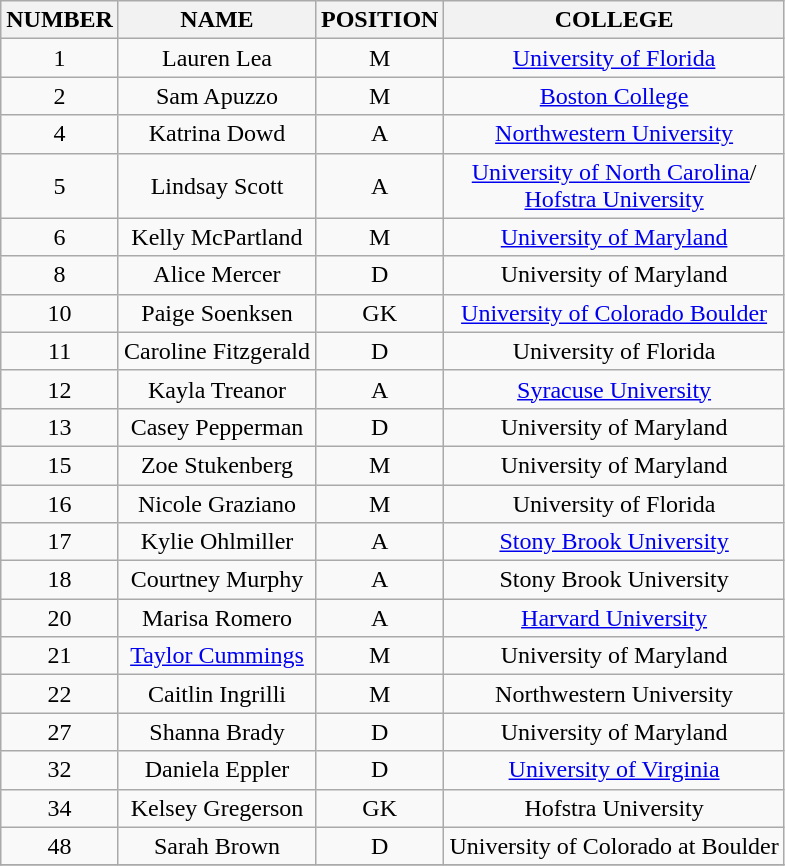<table class="wikitable" style="text-align:center;">
<tr>
<th>NUMBER</th>
<th>NAME</th>
<th>POSITION</th>
<th>COLLEGE</th>
</tr>
<tr>
<td>1</td>
<td>Lauren Lea</td>
<td>M</td>
<td><a href='#'>University of Florida</a></td>
</tr>
<tr>
<td>2</td>
<td>Sam Apuzzo</td>
<td>M</td>
<td><a href='#'>Boston College</a></td>
</tr>
<tr>
<td>4</td>
<td>Katrina Dowd</td>
<td>A</td>
<td><a href='#'>Northwestern University</a></td>
</tr>
<tr>
<td>5</td>
<td>Lindsay Scott</td>
<td>A</td>
<td><a href='#'>University of North Carolina</a>/<br><a href='#'>Hofstra University</a></td>
</tr>
<tr>
<td>6</td>
<td>Kelly McPartland</td>
<td>M</td>
<td><a href='#'>University of Maryland</a></td>
</tr>
<tr>
<td>8</td>
<td>Alice Mercer</td>
<td>D</td>
<td>University of Maryland</td>
</tr>
<tr>
<td>10</td>
<td>Paige Soenksen</td>
<td>GK</td>
<td><a href='#'>University of Colorado Boulder</a></td>
</tr>
<tr>
<td>11</td>
<td>Caroline Fitzgerald</td>
<td>D</td>
<td>University of Florida</td>
</tr>
<tr>
<td>12</td>
<td>Kayla Treanor</td>
<td>A</td>
<td><a href='#'>Syracuse University</a></td>
</tr>
<tr>
<td>13</td>
<td>Casey Pepperman</td>
<td>D</td>
<td>University of Maryland</td>
</tr>
<tr>
<td>15</td>
<td>Zoe Stukenberg</td>
<td>M</td>
<td>University of Maryland</td>
</tr>
<tr>
<td>16</td>
<td>Nicole Graziano</td>
<td>M</td>
<td>University of Florida</td>
</tr>
<tr>
<td>17</td>
<td>Kylie Ohlmiller</td>
<td>A</td>
<td><a href='#'>Stony Brook University</a></td>
</tr>
<tr>
<td>18</td>
<td>Courtney Murphy</td>
<td>A</td>
<td>Stony Brook University</td>
</tr>
<tr>
<td>20</td>
<td>Marisa Romero</td>
<td>A</td>
<td><a href='#'>Harvard University</a></td>
</tr>
<tr>
<td>21</td>
<td><a href='#'>Taylor Cummings</a></td>
<td>M</td>
<td>University of Maryland</td>
</tr>
<tr>
<td>22</td>
<td>Caitlin Ingrilli</td>
<td>M</td>
<td>Northwestern University</td>
</tr>
<tr>
<td>27</td>
<td>Shanna Brady</td>
<td>D</td>
<td>University of Maryland</td>
</tr>
<tr>
<td>32</td>
<td>Daniela Eppler</td>
<td>D</td>
<td><a href='#'>University of Virginia</a></td>
</tr>
<tr>
<td>34</td>
<td>Kelsey Gregerson</td>
<td>GK</td>
<td>Hofstra University</td>
</tr>
<tr>
<td>48</td>
<td>Sarah Brown</td>
<td>D</td>
<td>University of Colorado at Boulder</td>
</tr>
<tr>
</tr>
</table>
